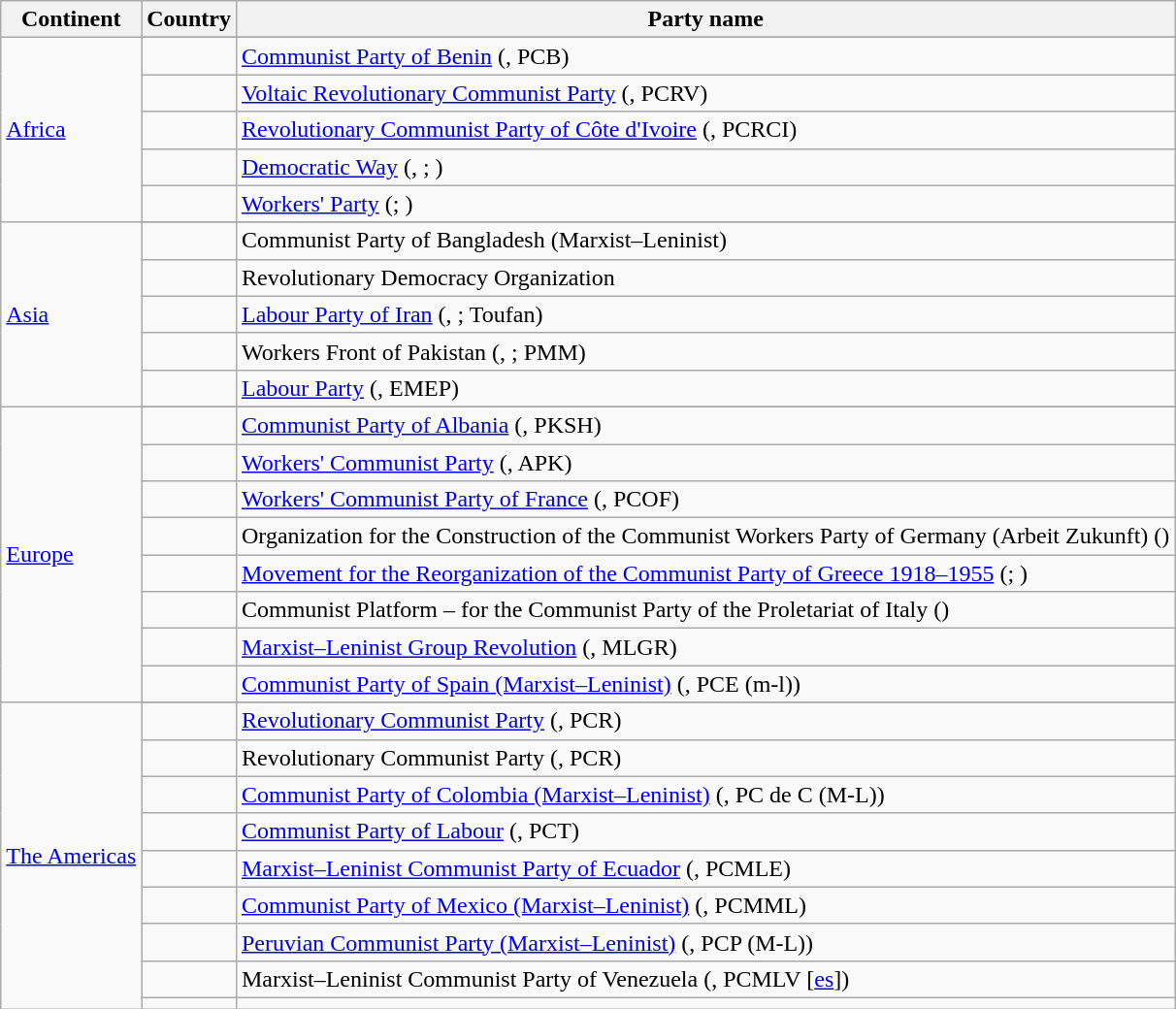<table class="wikitable">
<tr>
<th>Continent</th>
<th>Country</th>
<th>Party name</th>
</tr>
<tr>
<td rowspan="6"><a href='#'>Africa</a></td>
</tr>
<tr>
<td></td>
<td><a href='#'>Communist Party of Benin</a> (, PCB)</td>
</tr>
<tr>
<td></td>
<td><a href='#'>Voltaic Revolutionary Communist Party</a> (, PCRV)</td>
</tr>
<tr>
<td></td>
<td><a href='#'>Revolutionary Communist Party of Côte d'Ivoire</a> (, PCRCI)</td>
</tr>
<tr>
<td></td>
<td><a href='#'>Democratic Way</a> (, ; )</td>
</tr>
<tr>
<td></td>
<td><a href='#'>Workers' Party</a> (; )</td>
</tr>
<tr>
<td rowspan="6"><a href='#'>Asia</a></td>
</tr>
<tr>
<td></td>
<td>Communist Party of Bangladesh (Marxist–Leninist)</td>
</tr>
<tr>
<td></td>
<td>Revolutionary Democracy Organization</td>
</tr>
<tr>
<td></td>
<td><a href='#'>Labour Party of Iran</a> (, ; Toufan)</td>
</tr>
<tr>
<td></td>
<td>Workers Front of Pakistan (, ; PMM)</td>
</tr>
<tr>
<td></td>
<td><a href='#'>Labour Party</a> (, EMEP)</td>
</tr>
<tr>
<td rowspan="9"><a href='#'>Europe</a></td>
</tr>
<tr>
<td></td>
<td><a href='#'>Communist Party of Albania</a> (, PKSH)</td>
</tr>
<tr>
<td></td>
<td><a href='#'>Workers' Communist Party</a> (, APK)</td>
</tr>
<tr>
<td></td>
<td><a href='#'>Workers' Communist Party of France</a> (, PCOF)</td>
</tr>
<tr>
<td></td>
<td>Organization for the Construction of the Communist Workers Party of Germany (Arbeit Zukunft) ()</td>
</tr>
<tr>
<td></td>
<td><a href='#'>Movement for the Reorganization of the Communist Party of Greece 1918–1955</a> (; )</td>
</tr>
<tr>
<td></td>
<td>Communist Platform – for the Communist Party of the Proletariat of Italy ()</td>
</tr>
<tr>
<td></td>
<td><a href='#'>Marxist–Leninist Group Revolution</a> (, MLGR)</td>
</tr>
<tr>
<td></td>
<td><a href='#'>Communist Party of Spain (Marxist–Leninist)</a> (, PCE (m-l))</td>
</tr>
<tr>
<td rowspan="10"><a href='#'>The Americas</a></td>
</tr>
<tr>
<td></td>
<td><a href='#'>Revolutionary Communist Party</a> (, PCR)</td>
</tr>
<tr>
<td></td>
<td Revolutionary Communist Party of Chile>Revolutionary Communist Party (, PCR)</td>
</tr>
<tr>
<td></td>
<td><a href='#'>Communist Party of Colombia (Marxist–Leninist)</a> (, PC de C (M-L))</td>
</tr>
<tr>
<td></td>
<td><a href='#'>Communist Party of Labour</a> (, PCT)</td>
</tr>
<tr>
<td></td>
<td><a href='#'>Marxist–Leninist Communist Party of Ecuador</a> (, PCMLE)</td>
</tr>
<tr>
<td></td>
<td><a href='#'>Communist Party of Mexico (Marxist–Leninist)</a> (, PCMML)</td>
</tr>
<tr>
<td></td>
<td><a href='#'>Peruvian Communist Party (Marxist–Leninist)</a> (, PCP (M-L))</td>
</tr>
<tr>
<td></td>
<td>Marxist–Leninist Communist Party of Venezuela (, PCMLV [<a href='#'>es</a>])</td>
</tr>
<tr>
<td></td>
<td> </td>
</tr>
</table>
